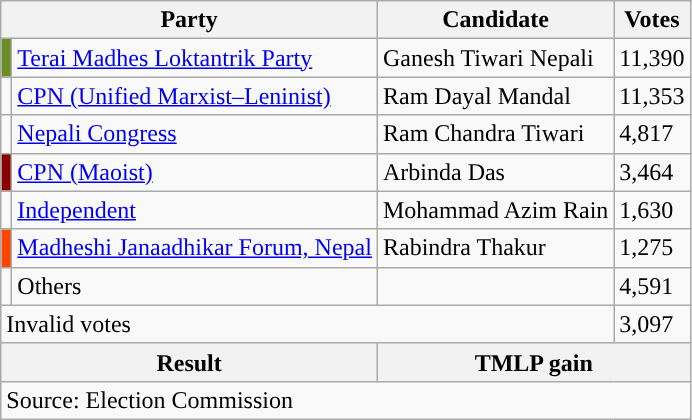<table class="wikitable">
<tr>
<th colspan="2">Party</th>
<th>Candidate</th>
<th>Votes</th>
</tr>
<tr>
<td style="background-color:olivedrab"></td>
<td><a href='#'>Terai Madhes Loktantrik Party</a></td>
<td>Ganesh Tiwari Nepali</td>
<td>11,390</td>
</tr>
<tr>
<td style="background-color:"></td>
<td><a href='#'>CPN (Unified Marxist–Leninist)</a></td>
<td>Ram Dayal Mandal</td>
<td>11,353</td>
</tr>
<tr>
<td style="background-color:"></td>
<td><a href='#'>Nepali Congress</a></td>
<td>Ram Chandra Tiwari</td>
<td>4,817</td>
</tr>
<tr>
<td style="background-color:darkred"></td>
<td><a href='#'>CPN (Maoist)</a></td>
<td>Arbinda Das</td>
<td>3,464</td>
</tr>
<tr>
<td style="background-color:"></td>
<td><a href='#'>Independent</a></td>
<td>Mohammad Azim Rain</td>
<td>1,630</td>
</tr>
<tr>
<td style="background-color:orangered"></td>
<td><a href='#'>Madheshi Janaadhikar Forum, Nepal</a></td>
<td>Rabindra Thakur</td>
<td>1,275</td>
</tr>
<tr>
<td></td>
<td>Others</td>
<td></td>
<td>4,591</td>
</tr>
<tr>
<td colspan="3">Invalid votes</td>
<td>3,097</td>
</tr>
<tr>
<th colspan="2">Result</th>
<th colspan="2">TMLP gain</th>
</tr>
<tr>
<td colspan="4">Source: Election Commission</td>
</tr>
</table>
